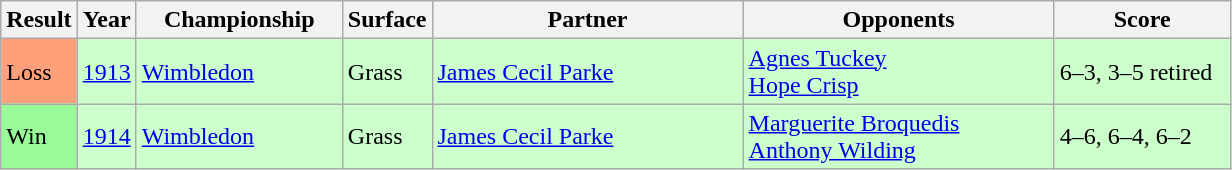<table class="sortable wikitable">
<tr>
<th style="width:40px">Result</th>
<th style="width:30px">Year</th>
<th style="width:130px">Championship</th>
<th style="width:50px">Surface</th>
<th style="width:200px">Partner</th>
<th style="width:200px">Opponents</th>
<th style="width:110px" class="unsortable">Score</th>
</tr>
<tr style="background:#cfc;">
<td style="background:#ffa07a;">Loss</td>
<td><a href='#'>1913</a></td>
<td><a href='#'>Wimbledon</a></td>
<td>Grass</td>
<td> <a href='#'>James Cecil Parke</a></td>
<td> <a href='#'>Agnes Tuckey</a><br> <a href='#'>Hope Crisp</a></td>
<td>6–3, 3–5 retired</td>
</tr>
<tr style="background:#cfc;">
<td style="background:#98fb98;">Win</td>
<td><a href='#'>1914</a></td>
<td><a href='#'>Wimbledon</a></td>
<td>Grass</td>
<td> <a href='#'>James Cecil Parke</a></td>
<td> <a href='#'>Marguerite Broquedis</a><br> <a href='#'>Anthony Wilding</a></td>
<td>4–6, 6–4, 6–2</td>
</tr>
</table>
